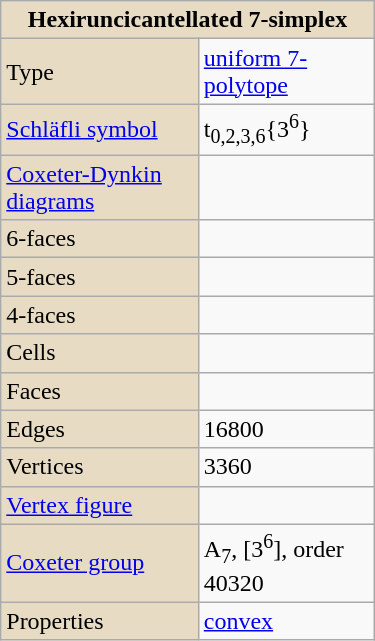<table class="wikitable" style="float:right; margin-left:8px; width:250px">
<tr>
<th style="background:#e7dcc3;" colspan="2">Hexiruncicantellated 7-simplex</th>
</tr>
<tr>
<td style="background:#e7dcc3;">Type</td>
<td><a href='#'>uniform 7-polytope</a></td>
</tr>
<tr>
<td style="background:#e7dcc3;"><a href='#'>Schläfli symbol</a></td>
<td>t<sub>0,2,3,6</sub>{3<sup>6</sup>}</td>
</tr>
<tr>
<td style="background:#e7dcc3;"><a href='#'>Coxeter-Dynkin diagrams</a></td>
<td></td>
</tr>
<tr>
<td style="background:#e7dcc3;">6-faces</td>
<td></td>
</tr>
<tr>
<td style="background:#e7dcc3;">5-faces</td>
<td></td>
</tr>
<tr>
<td style="background:#e7dcc3;">4-faces</td>
<td></td>
</tr>
<tr>
<td style="background:#e7dcc3;">Cells</td>
<td></td>
</tr>
<tr>
<td style="background:#e7dcc3;">Faces</td>
<td></td>
</tr>
<tr>
<td style="background:#e7dcc3;">Edges</td>
<td>16800</td>
</tr>
<tr>
<td style="background:#e7dcc3;">Vertices</td>
<td>3360</td>
</tr>
<tr>
<td style="background:#e7dcc3;"><a href='#'>Vertex figure</a></td>
<td></td>
</tr>
<tr>
<td style="background:#e7dcc3;"><a href='#'>Coxeter group</a></td>
<td>A<sub>7</sub>, [3<sup>6</sup>], order 40320</td>
</tr>
<tr>
<td style="background:#e7dcc3;">Properties</td>
<td><a href='#'>convex</a></td>
</tr>
</table>
